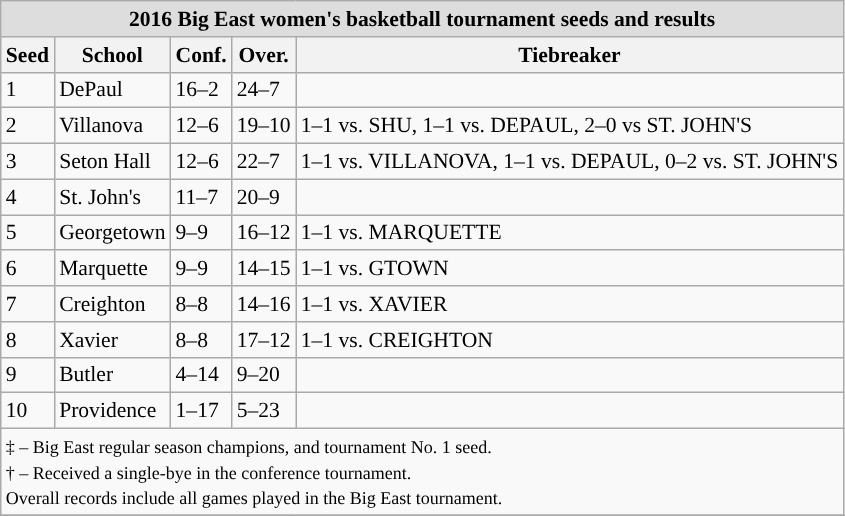<table class="wikitable" style="white-space:nowrap; font-size:90%;">
<tr>
<td colspan="10" style="text-align:center; background:#DDDDDD; font:#000000"><strong>2016 Big East women's basketball tournament seeds and results</strong></td>
</tr>
<tr bgcolor="#efefef">
<th>Seed</th>
<th>School</th>
<th>Conf.</th>
<th>Over.</th>
<th>Tiebreaker</th>
</tr>
<tr>
<td>1</td>
<td>DePaul</td>
<td>16–2</td>
<td>24–7</td>
<td></td>
</tr>
<tr>
<td>2</td>
<td>Villanova</td>
<td>12–6</td>
<td>19–10</td>
<td>1–1 vs. SHU, 1–1 vs. DEPAUL, 2–0 vs ST. JOHN'S</td>
</tr>
<tr>
<td>3</td>
<td>Seton Hall</td>
<td>12–6</td>
<td>22–7</td>
<td>1–1 vs. VILLANOVA, 1–1 vs. DEPAUL, 0–2 vs. ST. JOHN'S</td>
</tr>
<tr>
<td>4</td>
<td>St. John's</td>
<td>11–7</td>
<td>20–9</td>
<td></td>
</tr>
<tr>
<td>5</td>
<td>Georgetown</td>
<td>9–9</td>
<td>16–12</td>
<td>1–1 vs. MARQUETTE</td>
</tr>
<tr>
<td>6</td>
<td>Marquette</td>
<td>9–9</td>
<td>14–15</td>
<td>1–1 vs. GTOWN</td>
</tr>
<tr>
<td>7</td>
<td>Creighton</td>
<td>8–8</td>
<td>14–16</td>
<td>1–1 vs. XAVIER</td>
</tr>
<tr>
<td>8</td>
<td>Xavier</td>
<td>8–8</td>
<td>17–12</td>
<td>1–1 vs. CREIGHTON</td>
</tr>
<tr>
<td>9</td>
<td>Butler</td>
<td>4–14</td>
<td>9–20</td>
<td></td>
</tr>
<tr>
<td>10</td>
<td>Providence</td>
<td>1–17</td>
<td>5–23</td>
<td></td>
</tr>
<tr>
<td colspan="10" style="text-align:left;"><small>‡ – Big East regular season champions, and tournament No. 1 seed.<br>† – Received a single-bye in the conference tournament.<br>Overall records include all games played in the Big East tournament.</small></td>
</tr>
<tr>
</tr>
</table>
